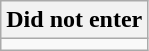<table class="wikitable">
<tr>
<th>Did not enter</th>
</tr>
<tr>
<td></td>
</tr>
</table>
